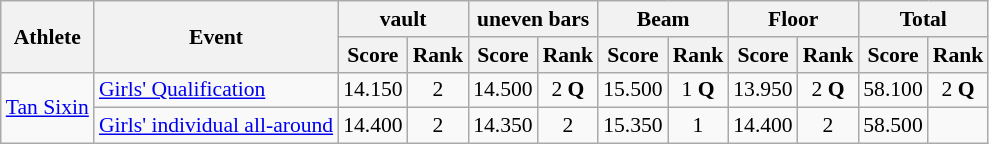<table class="wikitable" border="1" style="font-size:90%">
<tr>
<th rowspan=2>Athlete</th>
<th rowspan=2>Event</th>
<th colspan=2>vault</th>
<th colspan=2>uneven bars</th>
<th colspan=2>Beam</th>
<th colspan=2>Floor</th>
<th colspan=2>Total</th>
</tr>
<tr>
<th>Score</th>
<th>Rank</th>
<th>Score</th>
<th>Rank</th>
<th>Score</th>
<th>Rank</th>
<th>Score</th>
<th>Rank</th>
<th>Score</th>
<th>Rank</th>
</tr>
<tr>
<td rowspan=2><a href='#'>Tan Sixin</a></td>
<td><a href='#'>Girls' Qualification</a></td>
<td align=center>14.150</td>
<td align=center>2</td>
<td align=center>14.500</td>
<td align=center>2 <strong>Q</strong></td>
<td align=center>15.500</td>
<td align=center>1 <strong>Q</strong></td>
<td align=center>13.950</td>
<td align=center>2 <strong>Q</strong></td>
<td align=center>58.100</td>
<td align=center>2 <strong>Q</strong></td>
</tr>
<tr>
<td><a href='#'>Girls' individual all-around</a></td>
<td align=center>14.400</td>
<td align=center>2</td>
<td align=center>14.350</td>
<td align=center>2</td>
<td align=center>15.350</td>
<td align=center>1</td>
<td align=center>14.400</td>
<td align=center>2</td>
<td align=center>58.500</td>
<td align=center></td>
</tr>
</table>
